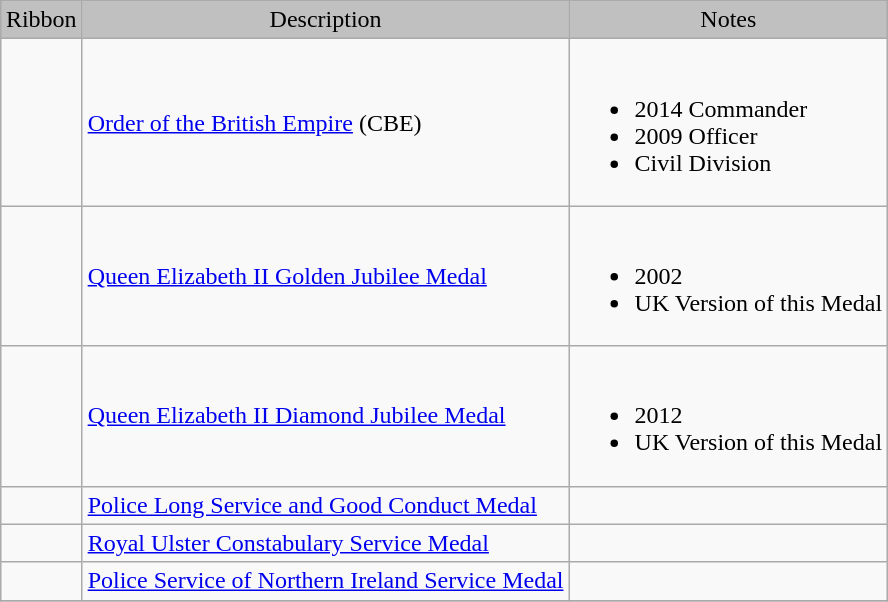<table class="wikitable" style="margin:1em auto;">
<tr style="background:silver;" align="center">
<td>Ribbon</td>
<td>Description</td>
<td>Notes</td>
</tr>
<tr>
<td></td>
<td><a href='#'>Order of the British Empire</a> (CBE)</td>
<td><br><ul><li>2014 Commander</li><li>2009 Officer</li><li>Civil Division</li></ul></td>
</tr>
<tr>
<td></td>
<td><a href='#'>Queen Elizabeth II Golden Jubilee Medal</a></td>
<td><br><ul><li>2002</li><li>UK Version of this Medal</li></ul></td>
</tr>
<tr>
<td></td>
<td><a href='#'>Queen Elizabeth II Diamond Jubilee Medal</a></td>
<td><br><ul><li>2012</li><li>UK Version of this Medal</li></ul></td>
</tr>
<tr>
<td></td>
<td><a href='#'>Police Long Service and Good Conduct Medal</a></td>
<td></td>
</tr>
<tr>
<td></td>
<td><a href='#'>Royal Ulster Constabulary Service Medal</a></td>
<td></td>
</tr>
<tr>
<td></td>
<td><a href='#'>Police Service of Northern Ireland Service Medal</a></td>
<td></td>
</tr>
<tr>
</tr>
</table>
